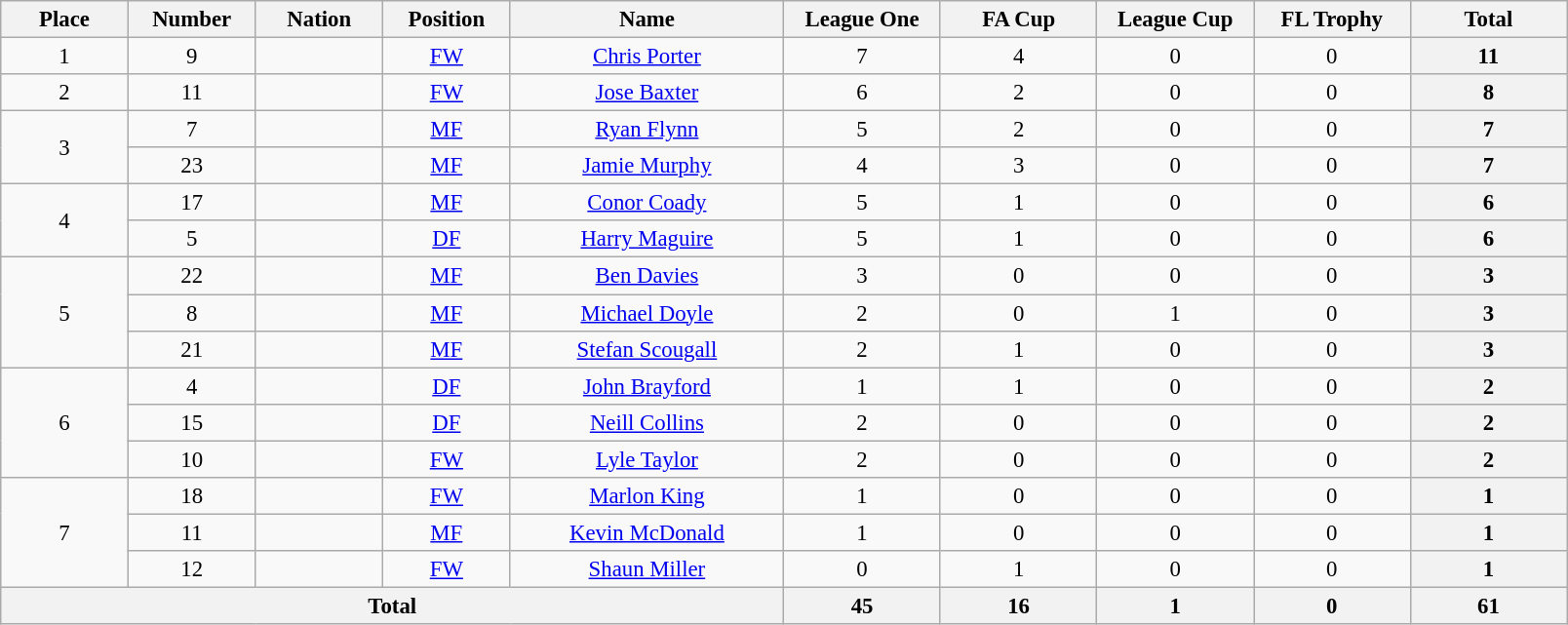<table class="wikitable" style="font-size: 95%; text-align: center;">
<tr>
<th width=80>Place</th>
<th width=80>Number</th>
<th width=80>Nation</th>
<th width=80>Position</th>
<th width=180>Name</th>
<th width=100>League One</th>
<th width=100>FA Cup</th>
<th width=100>League Cup</th>
<th width=100>FL Trophy</th>
<th width=100>Total</th>
</tr>
<tr>
<td>1</td>
<td>9</td>
<td></td>
<td><a href='#'>FW</a></td>
<td><a href='#'>Chris Porter</a></td>
<td>7</td>
<td>4</td>
<td>0</td>
<td>0</td>
<th>11</th>
</tr>
<tr>
<td>2</td>
<td>11</td>
<td></td>
<td><a href='#'>FW</a></td>
<td><a href='#'>Jose Baxter</a></td>
<td>6</td>
<td>2</td>
<td>0</td>
<td>0</td>
<th>8</th>
</tr>
<tr>
<td rowspan="2">3</td>
<td>7</td>
<td></td>
<td><a href='#'>MF</a></td>
<td><a href='#'>Ryan Flynn</a></td>
<td>5</td>
<td>2</td>
<td>0</td>
<td>0</td>
<th>7</th>
</tr>
<tr>
<td>23</td>
<td></td>
<td><a href='#'>MF</a></td>
<td><a href='#'>Jamie Murphy</a></td>
<td>4</td>
<td>3</td>
<td>0</td>
<td>0</td>
<th>7</th>
</tr>
<tr>
<td rowspan="2">4</td>
<td>17</td>
<td></td>
<td><a href='#'>MF</a></td>
<td><a href='#'>Conor Coady</a></td>
<td>5</td>
<td>1</td>
<td>0</td>
<td>0</td>
<th>6</th>
</tr>
<tr>
<td>5</td>
<td></td>
<td><a href='#'>DF</a></td>
<td><a href='#'>Harry Maguire</a></td>
<td>5</td>
<td>1</td>
<td>0</td>
<td>0</td>
<th>6</th>
</tr>
<tr>
<td rowspan="3">5</td>
<td>22</td>
<td></td>
<td><a href='#'>MF</a></td>
<td><a href='#'>Ben Davies</a></td>
<td>3</td>
<td>0</td>
<td>0</td>
<td>0</td>
<th>3</th>
</tr>
<tr>
<td>8</td>
<td></td>
<td><a href='#'>MF</a></td>
<td><a href='#'>Michael Doyle</a></td>
<td>2</td>
<td>0</td>
<td>1</td>
<td>0</td>
<th>3</th>
</tr>
<tr>
<td>21</td>
<td></td>
<td><a href='#'>MF</a></td>
<td><a href='#'>Stefan Scougall</a></td>
<td>2</td>
<td>1</td>
<td>0</td>
<td>0</td>
<th>3</th>
</tr>
<tr>
<td rowspan="3">6</td>
<td>4</td>
<td></td>
<td><a href='#'>DF</a></td>
<td><a href='#'>John Brayford</a></td>
<td>1</td>
<td>1</td>
<td>0</td>
<td>0</td>
<th>2</th>
</tr>
<tr>
<td>15</td>
<td></td>
<td><a href='#'>DF</a></td>
<td><a href='#'>Neill Collins</a></td>
<td>2</td>
<td>0</td>
<td>0</td>
<td>0</td>
<th>2</th>
</tr>
<tr>
<td>10</td>
<td></td>
<td><a href='#'>FW</a></td>
<td><a href='#'>Lyle Taylor</a></td>
<td>2</td>
<td>0</td>
<td>0</td>
<td>0</td>
<th>2</th>
</tr>
<tr>
<td rowspan="3">7</td>
<td>18</td>
<td></td>
<td><a href='#'>FW</a></td>
<td><a href='#'>Marlon King</a></td>
<td>1</td>
<td>0</td>
<td>0</td>
<td>0</td>
<th>1</th>
</tr>
<tr>
<td>11</td>
<td></td>
<td><a href='#'>MF</a></td>
<td><a href='#'>Kevin McDonald</a></td>
<td>1</td>
<td>0</td>
<td>0</td>
<td>0</td>
<th>1</th>
</tr>
<tr>
<td>12</td>
<td></td>
<td><a href='#'>FW</a></td>
<td><a href='#'>Shaun Miller</a></td>
<td>0</td>
<td>1</td>
<td>0</td>
<td>0</td>
<th>1</th>
</tr>
<tr>
<th colspan="5">Total</th>
<th>45</th>
<th>16</th>
<th>1</th>
<th>0</th>
<th>61</th>
</tr>
</table>
